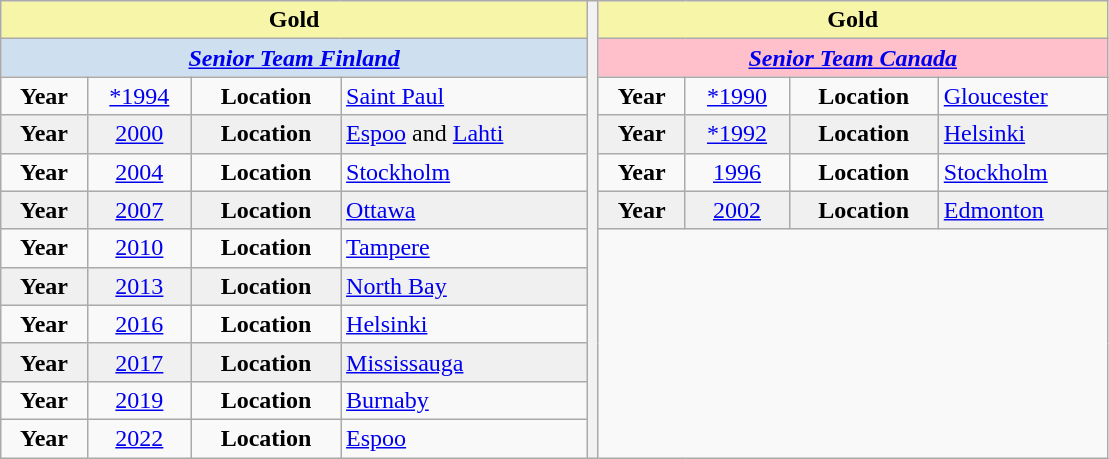<table class="wikitable" style="text-align:center;">
<tr>
<th colspan=4 style="background:#f7f6a8;"><strong>Gold</strong></th>
<th width=1% rowspan=20 bgcolor=ffffff></th>
<th colspan=4 style="background:#f7f6a8;"><strong>Gold</strong></th>
</tr>
<tr>
<td colspan=4 bgcolor=CEE0F> <strong><em><a href='#'>Senior Team Finland</a></em></strong></td>
<td colspan=4 bgcolor=pink> <strong><em><a href='#'>Senior Team Canada</a></em></strong></td>
</tr>
<tr>
<td><strong>Year</strong></td>
<td><a href='#'>*1994</a></td>
<td><strong>Location</strong></td>
<td align=left> <a href='#'>Saint Paul</a></td>
<td><strong>Year</strong></td>
<td><a href='#'>*1990</a></td>
<td><strong>Location</strong></td>
<td align=left> <a href='#'>Gloucester</a></td>
</tr>
<tr bgcolor="#f0f0f0">
<td><strong>Year</strong></td>
<td><a href='#'>2000</a></td>
<td><strong>Location</strong></td>
<td align=left> <a href='#'>Espoo</a> and <a href='#'>Lahti</a></td>
<td><strong>Year</strong></td>
<td><a href='#'>*1992</a></td>
<td><strong>Location</strong></td>
<td align=left> <a href='#'>Helsinki</a></td>
</tr>
<tr>
<td><strong>Year</strong></td>
<td><a href='#'>2004</a></td>
<td><strong>Location</strong></td>
<td align=left> <a href='#'>Stockholm</a></td>
<td><strong>Year</strong></td>
<td><a href='#'>1996</a></td>
<td><strong>Location</strong></td>
<td align=left> <a href='#'>Stockholm</a></td>
</tr>
<tr bgcolor="#f0f0f0">
<td><strong>Year</strong></td>
<td><a href='#'>2007</a></td>
<td><strong>Location</strong></td>
<td align=left> <a href='#'>Ottawa</a></td>
<td><strong>Year</strong></td>
<td><a href='#'>2002</a></td>
<td><strong>Location</strong></td>
<td align=left> <a href='#'>Edmonton</a></td>
</tr>
<tr>
<td><strong>Year</strong></td>
<td><a href='#'>2010</a></td>
<td><strong>Location</strong></td>
<td align=left> <a href='#'>Tampere</a></td>
</tr>
<tr bgcolor="#f0f0f0">
<td><strong>Year</strong></td>
<td><a href='#'>2013</a></td>
<td><strong>Location</strong></td>
<td align=left> <a href='#'>North Bay</a></td>
</tr>
<tr>
<td><strong>Year</strong></td>
<td><a href='#'>2016</a></td>
<td><strong>Location</strong></td>
<td align=left> <a href='#'>Helsinki</a></td>
</tr>
<tr bgcolor="#f0f0f0">
<td><strong>Year</strong></td>
<td><a href='#'>2017</a></td>
<td><strong>Location</strong></td>
<td align=left> <a href='#'>Mississauga</a></td>
</tr>
<tr>
<td><strong>Year</strong></td>
<td><a href='#'>2019</a></td>
<td><strong>Location</strong></td>
<td align=left> <a href='#'>Burnaby</a></td>
</tr>
<tr>
<td><strong>Year</strong></td>
<td><a href='#'>2022</a></td>
<td><strong>Location</strong></td>
<td align=left> <a href='#'>Espoo</a></td>
</tr>
</table>
